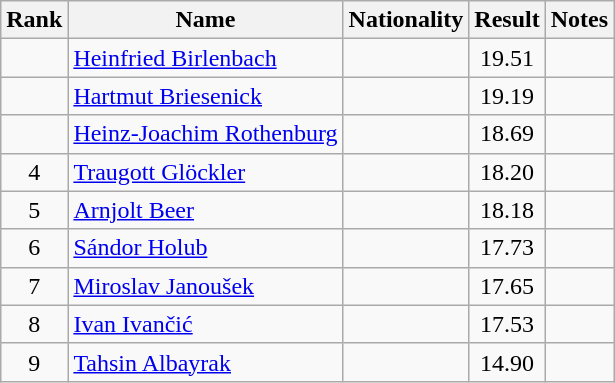<table class="wikitable sortable" style="text-align:center">
<tr>
<th>Rank</th>
<th>Name</th>
<th>Nationality</th>
<th>Result</th>
<th>Notes</th>
</tr>
<tr>
<td></td>
<td align="left"><a href='#'>Heinfried Birlenbach</a></td>
<td align=left></td>
<td>19.51</td>
<td></td>
</tr>
<tr>
<td></td>
<td align="left"><a href='#'>Hartmut Briesenick</a></td>
<td align=left></td>
<td>19.19</td>
<td></td>
</tr>
<tr>
<td></td>
<td align="left"><a href='#'>Heinz-Joachim Rothenburg</a></td>
<td align=left></td>
<td>18.69</td>
<td></td>
</tr>
<tr>
<td>4</td>
<td align="left"><a href='#'>Traugott Glöckler</a></td>
<td align=left></td>
<td>18.20</td>
<td></td>
</tr>
<tr>
<td>5</td>
<td align="left"><a href='#'>Arnjolt Beer</a></td>
<td align=left></td>
<td>18.18</td>
<td></td>
</tr>
<tr>
<td>6</td>
<td align="left"><a href='#'>Sándor Holub</a></td>
<td align=left></td>
<td>17.73</td>
<td></td>
</tr>
<tr>
<td>7</td>
<td align="left"><a href='#'>Miroslav Janoušek</a></td>
<td align=left></td>
<td>17.65</td>
<td></td>
</tr>
<tr>
<td>8</td>
<td align="left"><a href='#'>Ivan Ivančić</a></td>
<td align=left></td>
<td>17.53</td>
<td></td>
</tr>
<tr>
<td>9</td>
<td align="left"><a href='#'>Tahsin Albayrak</a></td>
<td align=left></td>
<td>14.90</td>
<td></td>
</tr>
</table>
